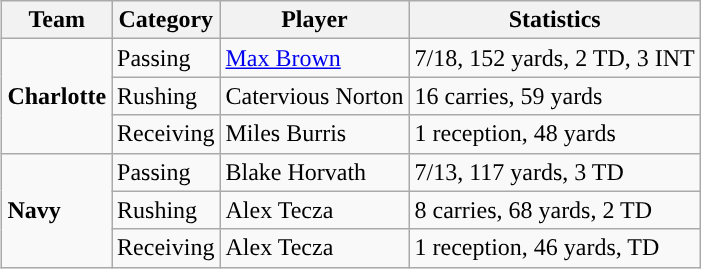<table class="wikitable" style="float: right;">
<tr>
<th>Team</th>
<th>Category</th>
<th>Player</th>
<th>Statistics</th>
</tr>
<tr>
<td rowspan=3><strong>Charlotte</strong></td>
<td>Passing</td>
<td><a href='#'>Max Brown</a></td>
<td>7/18, 152 yards, 2 TD, 3 INT</td>
</tr>
<tr>
<td>Rushing</td>
<td>Catervious Norton</td>
<td>16 carries, 59 yards</td>
</tr>
<tr>
<td>Receiving</td>
<td>Miles Burris</td>
<td>1 reception, 48 yards</td>
</tr>
<tr>
<td rowspan=3><strong>Navy</strong></td>
<td>Passing</td>
<td>Blake Horvath</td>
<td>7/13, 117 yards, 3 TD</td>
</tr>
<tr>
<td>Rushing</td>
<td>Alex Tecza</td>
<td>8 carries, 68 yards, 2 TD</td>
</tr>
<tr>
<td>Receiving</td>
<td>Alex Tecza</td>
<td>1 reception, 46 yards, TD</td>
</tr>
</table>
